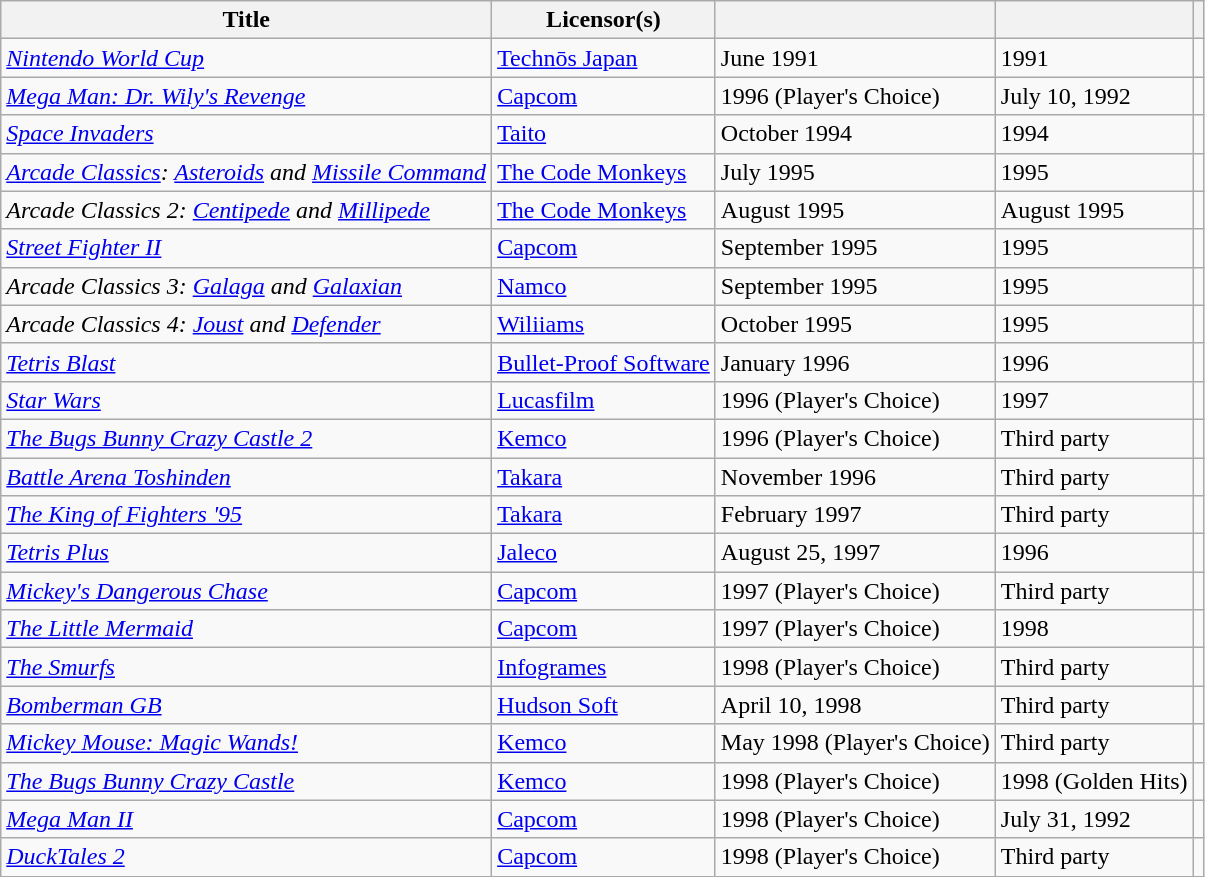<table class="wikitable plainrowheaders sortable">
<tr>
<th scope="col">Title</th>
<th scope="col">Licensor(s)</th>
<th scope="col" data-sort-type="date"></th>
<th scope="col" data-sort-type="date"></th>
<th scope="col" class="unsortable"></th>
</tr>
<tr>
<td><em><a href='#'>Nintendo World Cup</a></em></td>
<td><a href='#'>Technōs Japan</a></td>
<td>June 1991</td>
<td>1991</td>
<td></td>
</tr>
<tr>
<td><em><a href='#'>Mega Man: Dr. Wily's Revenge</a></em></td>
<td><a href='#'>Capcom</a></td>
<td>1996 (Player's Choice)</td>
<td>July 10, 1992</td>
<td></td>
</tr>
<tr>
<td><em><a href='#'>Space Invaders</a></em></td>
<td><a href='#'>Taito</a></td>
<td>October 1994</td>
<td>1994</td>
<td></td>
</tr>
<tr>
<td><em><a href='#'>Arcade Classics</a>: <a href='#'>Asteroids</a> and <a href='#'>Missile Command</a></em></td>
<td><a href='#'>The Code Monkeys</a></td>
<td>July 1995</td>
<td>1995</td>
<td></td>
</tr>
<tr>
<td><em>Arcade Classics 2: <a href='#'>Centipede</a> and <a href='#'>Millipede</a></em></td>
<td><a href='#'>The Code Monkeys</a></td>
<td>August 1995</td>
<td>August 1995</td>
<td></td>
</tr>
<tr>
<td><em><a href='#'>Street Fighter II</a></em></td>
<td><a href='#'>Capcom</a></td>
<td>September 1995</td>
<td>1995</td>
<td></td>
</tr>
<tr>
<td><em>Arcade Classics 3: <a href='#'>Galaga</a> and <a href='#'>Galaxian</a></em></td>
<td><a href='#'>Namco</a></td>
<td>September 1995</td>
<td>1995</td>
<td></td>
</tr>
<tr>
<td><em>Arcade Classics 4: <a href='#'>Joust</a> and <a href='#'>Defender</a></em></td>
<td><a href='#'>Wiliiams</a></td>
<td>October 1995</td>
<td>1995</td>
<td></td>
</tr>
<tr>
<td><em><a href='#'>Tetris Blast</a></em></td>
<td><a href='#'>Bullet-Proof Software</a></td>
<td>January 1996</td>
<td>1996</td>
<td></td>
</tr>
<tr>
<td><em><a href='#'>Star Wars</a></em></td>
<td><a href='#'>Lucasfilm</a></td>
<td>1996 (Player's Choice)</td>
<td>1997</td>
<td></td>
</tr>
<tr>
<td><em><a href='#'>The Bugs Bunny Crazy Castle 2</a></em></td>
<td><a href='#'>Kemco</a></td>
<td>1996 (Player's Choice)</td>
<td>Third party</td>
<td></td>
</tr>
<tr>
<td><em><a href='#'>Battle Arena Toshinden</a></em></td>
<td><a href='#'>Takara</a></td>
<td>November 1996</td>
<td>Third party</td>
<td></td>
</tr>
<tr>
<td><em><a href='#'>The King of Fighters '95</a></em></td>
<td><a href='#'>Takara</a></td>
<td>February 1997</td>
<td>Third party</td>
<td></td>
</tr>
<tr>
<td><em><a href='#'>Tetris Plus</a></em></td>
<td><a href='#'>Jaleco</a></td>
<td>August 25, 1997</td>
<td>1996</td>
<td></td>
</tr>
<tr>
<td><em><a href='#'>Mickey's Dangerous Chase</a></em></td>
<td><a href='#'>Capcom</a></td>
<td>1997 (Player's Choice)</td>
<td>Third party</td>
<td></td>
</tr>
<tr>
<td><em><a href='#'>The Little Mermaid</a></em></td>
<td><a href='#'>Capcom</a></td>
<td>1997 (Player's Choice)</td>
<td>1998</td>
<td></td>
</tr>
<tr>
<td><em><a href='#'>The Smurfs</a></em></td>
<td><a href='#'>Infogrames</a></td>
<td>1998 (Player's Choice)</td>
<td>Third party</td>
<td></td>
</tr>
<tr>
<td><em><a href='#'>Bomberman GB</a></em></td>
<td><a href='#'>Hudson Soft</a></td>
<td>April 10, 1998</td>
<td>Third party</td>
<td></td>
</tr>
<tr>
<td><em><a href='#'>Mickey Mouse: Magic Wands!</a></em></td>
<td><a href='#'>Kemco</a></td>
<td>May 1998 (Player's Choice)</td>
<td>Third party</td>
<td></td>
</tr>
<tr>
<td><em><a href='#'>The Bugs Bunny Crazy Castle</a></em></td>
<td><a href='#'>Kemco</a></td>
<td>1998 (Player's Choice)</td>
<td>1998 (Golden Hits)</td>
<td></td>
</tr>
<tr>
<td><em><a href='#'>Mega Man II</a></em></td>
<td><a href='#'>Capcom</a></td>
<td>1998 (Player's Choice)</td>
<td>July 31, 1992</td>
<td></td>
</tr>
<tr>
<td><em><a href='#'>DuckTales 2</a></em></td>
<td><a href='#'>Capcom</a></td>
<td>1998 (Player's Choice)</td>
<td>Third party</td>
<td></td>
</tr>
</table>
